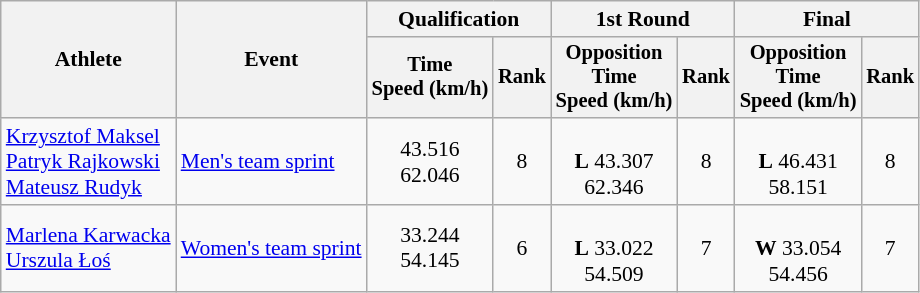<table class="wikitable" style="text-align:center; font-size:90%">
<tr>
<th rowspan=2>Athlete</th>
<th rowspan=2>Event</th>
<th colspan=2>Qualification</th>
<th colspan=2>1st Round</th>
<th colspan=2>Final</th>
</tr>
<tr style="font-size:95%">
<th>Time<br>Speed (km/h)</th>
<th>Rank</th>
<th>Opposition<br>Time<br>Speed (km/h)</th>
<th>Rank</th>
<th>Opposition<br>Time<br>Speed (km/h)</th>
<th>Rank</th>
</tr>
<tr>
<td align=left><a href='#'>Krzysztof Maksel</a><br><a href='#'>Patryk Rajkowski</a><br><a href='#'>Mateusz Rudyk</a></td>
<td align=left><a href='#'>Men's team sprint</a></td>
<td>43.516<br>62.046</td>
<td>8</td>
<td><br><strong>L</strong> 43.307<br>62.346</td>
<td>8</td>
<td><br><strong>L</strong> 46.431<br>58.151</td>
<td>8</td>
</tr>
<tr>
<td align=left><a href='#'>Marlena Karwacka</a><br><a href='#'>Urszula Łoś</a></td>
<td align=left><a href='#'>Women's team sprint</a></td>
<td>33.244<br>54.145</td>
<td>6</td>
<td><br><strong>L</strong> 33.022<br>54.509</td>
<td>7</td>
<td><br><strong>W</strong> 33.054<br>54.456</td>
<td>7</td>
</tr>
</table>
